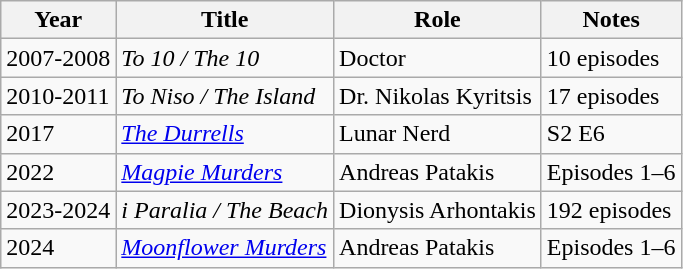<table class="wikitable sortable">
<tr>
<th>Year</th>
<th>Title</th>
<th>Role</th>
<th class="unsortable">Notes</th>
</tr>
<tr>
<td>2007-2008</td>
<td><em>To 10 / The 10</em></td>
<td>Doctor</td>
<td>10 episodes</td>
</tr>
<tr>
<td>2010-2011</td>
<td><em>To Niso / The Island</em></td>
<td>Dr. Nikolas Kyritsis</td>
<td>17 episodes</td>
</tr>
<tr>
<td>2017</td>
<td><em><a href='#'>The Durrells</a></em></td>
<td>Lunar Nerd</td>
<td>S2 E6</td>
</tr>
<tr>
<td>2022</td>
<td><em><a href='#'>Magpie Murders</a></em></td>
<td>Andreas Patakis</td>
<td>Episodes 1–6</td>
</tr>
<tr>
<td>2023-2024</td>
<td><em>i Paralia / The Beach</em></td>
<td>Dionysis Arhontakis</td>
<td>192 episodes</td>
</tr>
<tr>
<td>2024</td>
<td><em><a href='#'>Moonflower Murders</a></em></td>
<td>Andreas Patakis</td>
<td>Episodes 1–6</td>
</tr>
</table>
